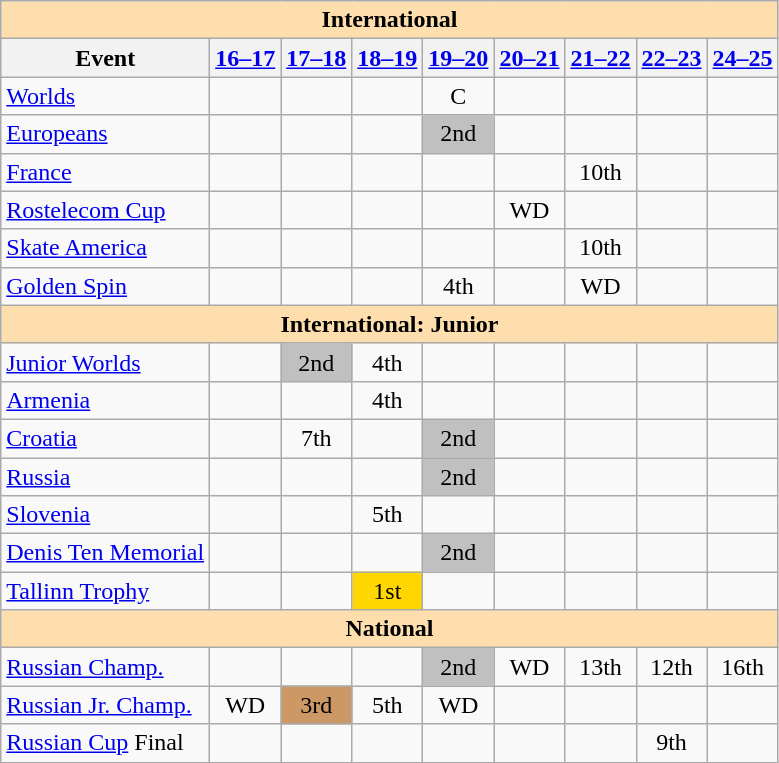<table class="wikitable" style="text-align:center">
<tr>
<th colspan="9" style="background-color: #ffdead; " align="center">International</th>
</tr>
<tr>
<th>Event</th>
<th><a href='#'>16–17</a></th>
<th><a href='#'>17–18</a></th>
<th><a href='#'>18–19</a></th>
<th><a href='#'>19–20</a></th>
<th><a href='#'>20–21</a></th>
<th><a href='#'>21–22</a></th>
<th><a href='#'>22–23</a></th>
<th><a href='#'>24–25</a></th>
</tr>
<tr>
<td align=left><a href='#'>Worlds</a></td>
<td></td>
<td></td>
<td></td>
<td>C</td>
<td></td>
<td></td>
<td></td>
<td></td>
</tr>
<tr>
<td align=left><a href='#'>Europeans</a></td>
<td></td>
<td></td>
<td></td>
<td bgcolor=silver>2nd</td>
<td></td>
<td></td>
<td></td>
<td></td>
</tr>
<tr>
<td align=left> <a href='#'>France</a></td>
<td></td>
<td></td>
<td></td>
<td></td>
<td></td>
<td>10th</td>
<td></td>
<td></td>
</tr>
<tr>
<td align=left> <a href='#'>Rostelecom Cup</a></td>
<td></td>
<td></td>
<td></td>
<td></td>
<td>WD</td>
<td></td>
<td></td>
<td></td>
</tr>
<tr>
<td align=left> <a href='#'>Skate America</a></td>
<td></td>
<td></td>
<td></td>
<td></td>
<td></td>
<td>10th</td>
<td></td>
<td></td>
</tr>
<tr>
<td align=left> <a href='#'>Golden Spin</a></td>
<td></td>
<td></td>
<td></td>
<td>4th</td>
<td></td>
<td>WD</td>
<td></td>
<td></td>
</tr>
<tr>
<th colspan="9" style="background-color: #ffdead; " align="center">International: Junior</th>
</tr>
<tr>
<td align=left><a href='#'>Junior Worlds</a></td>
<td></td>
<td bgcolor="silver">2nd</td>
<td>4th</td>
<td></td>
<td></td>
<td></td>
<td></td>
<td></td>
</tr>
<tr>
<td align=left> <a href='#'>Armenia</a></td>
<td></td>
<td></td>
<td>4th</td>
<td></td>
<td></td>
<td></td>
<td></td>
<td></td>
</tr>
<tr>
<td align=left> <a href='#'>Croatia</a></td>
<td></td>
<td>7th</td>
<td></td>
<td bgcolor="silver">2nd</td>
<td></td>
<td></td>
<td></td>
<td></td>
</tr>
<tr>
<td align=left> <a href='#'>Russia</a></td>
<td></td>
<td></td>
<td></td>
<td bgcolor="silver">2nd</td>
<td></td>
<td></td>
<td></td>
<td></td>
</tr>
<tr>
<td align=left> <a href='#'>Slovenia</a></td>
<td></td>
<td></td>
<td>5th</td>
<td></td>
<td></td>
<td></td>
<td></td>
<td></td>
</tr>
<tr>
<td align=left><a href='#'>Denis Ten Memorial</a></td>
<td></td>
<td></td>
<td></td>
<td bgcolor="silver">2nd</td>
<td></td>
<td></td>
<td></td>
<td></td>
</tr>
<tr>
<td align=left><a href='#'>Tallinn Trophy</a></td>
<td></td>
<td></td>
<td bgcolor="gold">1st</td>
<td></td>
<td></td>
<td></td>
<td></td>
<td></td>
</tr>
<tr>
<th colspan="9" style="background-color: #ffdead; " align="center">National</th>
</tr>
<tr>
<td align=left><a href='#'>Russian Champ.</a></td>
<td></td>
<td></td>
<td></td>
<td bgcolor="silver">2nd</td>
<td>WD</td>
<td>13th</td>
<td>12th</td>
<td>16th</td>
</tr>
<tr>
<td align=left><a href='#'>Russian Jr. Champ.</a></td>
<td>WD</td>
<td bgcolor="cc9966">3rd</td>
<td>5th</td>
<td>WD</td>
<td></td>
<td></td>
<td></td>
<td></td>
</tr>
<tr>
<td align="left"><a href='#'>Russian Cup</a> Final</td>
<td></td>
<td></td>
<td></td>
<td></td>
<td></td>
<td></td>
<td>9th</td>
<td></td>
</tr>
</table>
